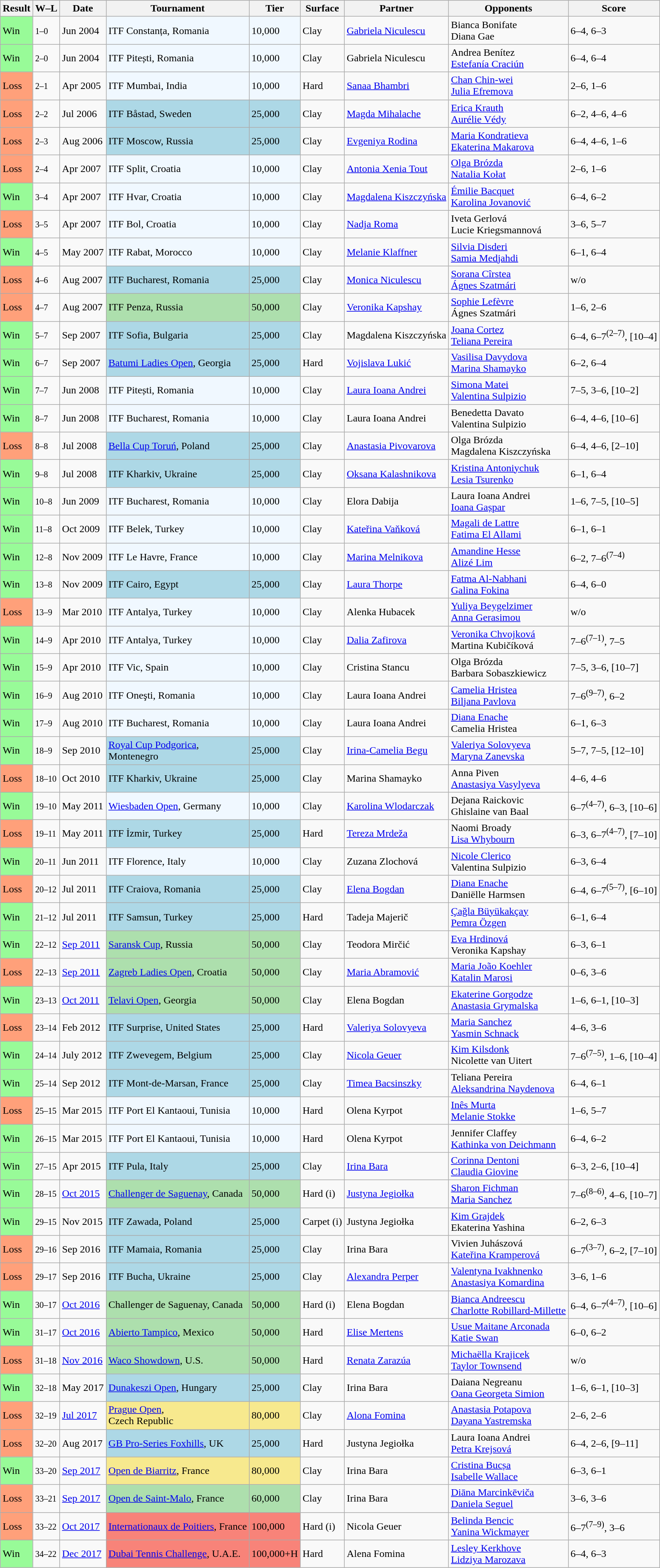<table class="sortable wikitable">
<tr>
<th>Result</th>
<th class="unsortable">W–L</th>
<th>Date</th>
<th>Tournament</th>
<th>Tier</th>
<th>Surface</th>
<th>Partner</th>
<th>Opponents</th>
<th class="unsortable">Score</th>
</tr>
<tr>
<td bgcolor="98FB98">Win</td>
<td><small>1–0</small></td>
<td>Jun 2004</td>
<td bgcolor="#f0f8ff">ITF Constanța, Romania</td>
<td bgcolor="#f0f8ff">10,000</td>
<td>Clay</td>
<td> <a href='#'>Gabriela Niculescu</a></td>
<td> Bianca Bonifate <br>  Diana Gae</td>
<td>6–4, 6–3</td>
</tr>
<tr>
<td bgcolor="98FB98">Win</td>
<td><small>2–0</small></td>
<td>Jun 2004</td>
<td bgcolor="#f0f8ff">ITF Pitești, Romania</td>
<td bgcolor="#f0f8ff">10,000</td>
<td>Clay</td>
<td> Gabriela Niculescu</td>
<td> Andrea Benítez <br>  <a href='#'>Estefanía Craciún</a></td>
<td>6–4, 6–4</td>
</tr>
<tr>
<td bgcolor="FFA07A">Loss</td>
<td><small>2–1</small></td>
<td>Apr 2005</td>
<td bgcolor="#f0f8ff">ITF Mumbai, India</td>
<td bgcolor="#f0f8ff">10,000</td>
<td>Hard</td>
<td> <a href='#'>Sanaa Bhambri</a></td>
<td> <a href='#'>Chan Chin-wei</a> <br>  <a href='#'>Julia Efremova</a></td>
<td>2–6, 1–6</td>
</tr>
<tr>
<td bgcolor="FFA07A">Loss</td>
<td><small>2–2</small></td>
<td>Jul 2006</td>
<td bgcolor=lightblue>ITF Båstad, Sweden</td>
<td bgcolor=lightblue>25,000</td>
<td>Clay</td>
<td> <a href='#'>Magda Mihalache</a></td>
<td> <a href='#'>Erica Krauth</a> <br>  <a href='#'>Aurélie Védy</a></td>
<td>6–2, 4–6, 4–6</td>
</tr>
<tr>
<td bgcolor="FFA07A">Loss</td>
<td><small>2–3</small></td>
<td>Aug 2006</td>
<td bgcolor=lightblue>ITF Moscow, Russia</td>
<td bgcolor=lightblue>25,000</td>
<td>Clay</td>
<td> <a href='#'>Evgeniya Rodina</a></td>
<td> <a href='#'>Maria Kondratieva</a> <br>  <a href='#'>Ekaterina Makarova</a></td>
<td>6–4, 4–6, 1–6</td>
</tr>
<tr>
<td bgcolor="FFA07A">Loss</td>
<td><small>2–4</small></td>
<td>Apr 2007</td>
<td bgcolor="#f0f8ff">ITF Split, Croatia</td>
<td bgcolor="#f0f8ff">10,000</td>
<td>Clay</td>
<td> <a href='#'>Antonia Xenia Tout</a></td>
<td> <a href='#'>Olga Brózda</a> <br>  <a href='#'>Natalia Kołat</a></td>
<td>2–6, 1–6</td>
</tr>
<tr>
<td bgcolor="98FB98">Win</td>
<td><small>3–4</small></td>
<td>Apr 2007</td>
<td bgcolor="#f0f8ff">ITF Hvar, Croatia</td>
<td bgcolor="#f0f8ff">10,000</td>
<td>Clay</td>
<td> <a href='#'>Magdalena Kiszczyńska</a></td>
<td> <a href='#'>Émilie Bacquet</a> <br>  <a href='#'>Karolina Jovanović</a></td>
<td>6–4, 6–2</td>
</tr>
<tr>
<td bgcolor="FFA07A">Loss</td>
<td><small>3–5</small></td>
<td>Apr 2007</td>
<td bgcolor="#f0f8ff">ITF Bol, Croatia</td>
<td bgcolor="#f0f8ff">10,000</td>
<td>Clay</td>
<td> <a href='#'>Nadja Roma</a></td>
<td> Iveta Gerlová <br>  Lucie Kriegsmannová</td>
<td>3–6, 5–7</td>
</tr>
<tr>
<td bgcolor="98FB98">Win</td>
<td><small>4–5</small></td>
<td>May 2007</td>
<td bgcolor="#f0f8ff">ITF Rabat, Morocco</td>
<td bgcolor="#f0f8ff">10,000</td>
<td>Clay</td>
<td> <a href='#'>Melanie Klaffner</a></td>
<td> <a href='#'>Silvia Disderi</a> <br>  <a href='#'>Samia Medjahdi</a></td>
<td>6–1, 6–4</td>
</tr>
<tr>
<td bgcolor="FFA07A">Loss</td>
<td><small>4–6</small></td>
<td>Aug 2007</td>
<td bgcolor=lightblue>ITF Bucharest, Romania</td>
<td bgcolor=lightblue>25,000</td>
<td>Clay</td>
<td> <a href='#'>Monica Niculescu</a></td>
<td> <a href='#'>Sorana Cîrstea</a> <br>  <a href='#'>Ágnes Szatmári</a></td>
<td>w/o</td>
</tr>
<tr>
<td bgcolor="FFA07A">Loss</td>
<td><small>4–7</small></td>
<td>Aug 2007</td>
<td bgcolor=addfad>ITF Penza, Russia</td>
<td bgcolor=addfad>50,000</td>
<td>Clay</td>
<td> <a href='#'>Veronika Kapshay</a></td>
<td> <a href='#'>Sophie Lefèvre</a> <br>  Ágnes Szatmári</td>
<td>1–6, 2–6</td>
</tr>
<tr>
<td bgcolor="98FB98">Win</td>
<td><small>5–7</small></td>
<td>Sep 2007</td>
<td bgcolor=lightblue>ITF Sofia, Bulgaria</td>
<td bgcolor=lightblue>25,000</td>
<td>Clay</td>
<td> Magdalena Kiszczyńska</td>
<td> <a href='#'>Joana Cortez</a> <br>  <a href='#'>Teliana Pereira</a></td>
<td>6–4, 6–7<sup>(2–7)</sup>, [10–4]</td>
</tr>
<tr>
<td bgcolor="98FB98">Win</td>
<td><small>6–7</small></td>
<td>Sep 2007</td>
<td bgcolor=lightblue><a href='#'>Batumi Ladies Open</a>, Georgia</td>
<td bgcolor=lightblue>25,000</td>
<td>Hard</td>
<td> <a href='#'>Vojislava Lukić</a></td>
<td> <a href='#'>Vasilisa Davydova</a> <br>  <a href='#'>Marina Shamayko</a></td>
<td>6–2, 6–4</td>
</tr>
<tr>
<td bgcolor="98FB98">Win</td>
<td><small>7–7</small></td>
<td>Jun 2008</td>
<td bgcolor="#f0f8ff">ITF Pitești, Romania</td>
<td bgcolor="#f0f8ff">10,000</td>
<td>Clay</td>
<td> <a href='#'>Laura Ioana Andrei</a></td>
<td> <a href='#'>Simona Matei</a> <br>  <a href='#'>Valentina Sulpizio</a></td>
<td>7–5, 3–6, [10–2]</td>
</tr>
<tr>
<td bgcolor="98FB98">Win</td>
<td><small>8–7</small></td>
<td>Jun 2008</td>
<td bgcolor="#f0f8ff">ITF Bucharest, Romania</td>
<td bgcolor="#f0f8ff">10,000</td>
<td>Clay</td>
<td> Laura Ioana Andrei</td>
<td> Benedetta Davato <br>  Valentina Sulpizio</td>
<td>6–4, 4–6, [10–6]</td>
</tr>
<tr>
<td bgcolor="FFA07A">Loss</td>
<td><small>8–8</small></td>
<td>Jul 2008</td>
<td bgcolor=lightblue><a href='#'>Bella Cup Toruń</a>, Poland</td>
<td bgcolor=lightblue>25,000</td>
<td>Clay</td>
<td> <a href='#'>Anastasia Pivovarova</a></td>
<td> Olga Brózda <br>  Magdalena Kiszczyńska</td>
<td>6–4, 4–6, [2–10]</td>
</tr>
<tr>
<td bgcolor="98FB98">Win</td>
<td><small>9–8</small></td>
<td>Jul 2008</td>
<td bgcolor=lightblue>ITF Kharkiv, Ukraine</td>
<td bgcolor=lightblue>25,000</td>
<td>Clay</td>
<td> <a href='#'>Oksana Kalashnikova</a></td>
<td> <a href='#'>Kristina Antoniychuk</a> <br>  <a href='#'>Lesia Tsurenko</a></td>
<td>6–1, 6–4</td>
</tr>
<tr>
<td bgcolor="98FB98">Win</td>
<td><small>10–8</small></td>
<td>Jun 2009</td>
<td bgcolor="#f0f8ff">ITF Bucharest, Romania</td>
<td bgcolor="#f0f8ff">10,000</td>
<td>Clay</td>
<td> Elora Dabija</td>
<td> Laura Ioana Andrei <br>  <a href='#'>Ioana Gașpar</a></td>
<td>1–6, 7–5, [10–5]</td>
</tr>
<tr>
<td bgcolor="98FB98">Win</td>
<td><small>11–8</small></td>
<td>Oct 2009</td>
<td bgcolor="#f0f8ff">ITF Belek, Turkey</td>
<td bgcolor="#f0f8ff">10,000</td>
<td>Clay</td>
<td> <a href='#'>Kateřina Vaňková</a></td>
<td> <a href='#'>Magali de Lattre</a> <br>  <a href='#'>Fatima El Allami</a></td>
<td>6–1, 6–1</td>
</tr>
<tr>
<td bgcolor="98FB98">Win</td>
<td><small>12–8</small></td>
<td>Nov 2009</td>
<td bgcolor="#f0f8ff">ITF Le Havre, France</td>
<td bgcolor="#f0f8ff">10,000</td>
<td>Clay</td>
<td> <a href='#'>Marina Melnikova</a></td>
<td> <a href='#'>Amandine Hesse</a> <br>  <a href='#'>Alizé Lim</a></td>
<td>6–2, 7–6<sup>(7–4)</sup></td>
</tr>
<tr>
<td bgcolor="98FB98">Win</td>
<td><small>13–8</small></td>
<td>Nov 2009</td>
<td bgcolor=lightblue>ITF Cairo, Egypt</td>
<td bgcolor=lightblue>25,000</td>
<td>Clay</td>
<td> <a href='#'>Laura Thorpe</a></td>
<td> <a href='#'>Fatma Al-Nabhani</a> <br>  <a href='#'>Galina Fokina</a></td>
<td>6–4, 6–0</td>
</tr>
<tr>
<td bgcolor="FFA07A">Loss</td>
<td><small>13–9</small></td>
<td>Mar 2010</td>
<td bgcolor="#f0f8ff">ITF Antalya, Turkey</td>
<td bgcolor="#f0f8ff">10,000</td>
<td>Clay</td>
<td> Alenka Hubacek</td>
<td> <a href='#'>Yuliya Beygelzimer</a> <br>  <a href='#'>Anna Gerasimou</a></td>
<td>w/o</td>
</tr>
<tr>
<td bgcolor="98FB98">Win</td>
<td><small>14–9</small></td>
<td>Apr 2010</td>
<td bgcolor="#f0f8ff">ITF Antalya, Turkey</td>
<td bgcolor="#f0f8ff">10,000</td>
<td>Clay</td>
<td> <a href='#'>Dalia Zafirova</a></td>
<td> <a href='#'>Veronika Chvojková</a> <br>  Martina Kubičíková</td>
<td>7–6<sup>(7–1)</sup>, 7–5</td>
</tr>
<tr>
<td bgcolor="98FB98">Win</td>
<td><small>15–9</small></td>
<td>Apr 2010</td>
<td bgcolor="#f0f8ff">ITF Vic, Spain</td>
<td bgcolor="#f0f8ff">10,000</td>
<td>Clay</td>
<td> Cristina Stancu</td>
<td> Olga Brózda <br>  Barbara Sobaszkiewicz</td>
<td>7–5, 3–6, [10–7]</td>
</tr>
<tr>
<td bgcolor="98FB98">Win</td>
<td><small>16–9</small></td>
<td>Aug 2010</td>
<td bgcolor="#f0f8ff">ITF Oneşti, Romania</td>
<td bgcolor="#f0f8ff">10,000</td>
<td>Clay</td>
<td> Laura Ioana Andrei</td>
<td> <a href='#'>Camelia Hristea</a> <br>  <a href='#'>Biljana Pavlova</a></td>
<td>7–6<sup>(9–7)</sup>, 6–2</td>
</tr>
<tr>
<td bgcolor="98FB98">Win</td>
<td><small>17–9</small></td>
<td>Aug 2010</td>
<td bgcolor="#f0f8ff">ITF Bucharest, Romania</td>
<td bgcolor="#f0f8ff">10,000</td>
<td>Clay</td>
<td> Laura Ioana Andrei</td>
<td> <a href='#'>Diana Enache</a> <br>  Camelia Hristea</td>
<td>6–1, 6–3</td>
</tr>
<tr>
<td bgcolor="98FB98">Win</td>
<td><small>18–9</small></td>
<td>Sep 2010</td>
<td bgcolor=lightblue><a href='#'>Royal Cup Podgorica</a>, <br>Montenegro</td>
<td bgcolor=lightblue>25,000</td>
<td>Clay</td>
<td> <a href='#'>Irina-Camelia Begu</a></td>
<td> <a href='#'>Valeriya Solovyeva</a> <br>  <a href='#'>Maryna Zanevska</a></td>
<td>5–7, 7–5, [12–10]</td>
</tr>
<tr>
<td bgcolor="FFA07A">Loss</td>
<td><small>18–10</small></td>
<td>Oct 2010</td>
<td bgcolor=lightblue>ITF Kharkiv, Ukraine</td>
<td bgcolor=lightblue>25,000</td>
<td>Clay</td>
<td> Marina Shamayko</td>
<td> Anna Piven <br>  <a href='#'>Anastasiya Vasylyeva</a></td>
<td>4–6, 4–6</td>
</tr>
<tr>
<td bgcolor="98FB98">Win</td>
<td><small>19–10</small></td>
<td>May 2011</td>
<td bgcolor="#f0f8ff"><a href='#'>Wiesbaden Open</a>, Germany</td>
<td bgcolor="#f0f8ff">10,000</td>
<td>Clay</td>
<td> <a href='#'>Karolina Wlodarczak</a></td>
<td> Dejana Raickovic <br>  Ghislaine van Baal</td>
<td>6–7<sup>(4–7)</sup>, 6–3, [10–6]</td>
</tr>
<tr>
<td bgcolor="FFA07A">Loss</td>
<td><small>19–11</small></td>
<td>May 2011</td>
<td bgcolor=lightblue>ITF İzmir, Turkey</td>
<td bgcolor=lightblue>25,000</td>
<td>Hard</td>
<td> <a href='#'>Tereza Mrdeža</a></td>
<td> Naomi Broady <br>  <a href='#'>Lisa Whybourn</a></td>
<td>6–3, 6–7<sup>(4–7)</sup>, [7–10]</td>
</tr>
<tr>
<td bgcolor="98FB98">Win</td>
<td><small>20–11</small></td>
<td>Jun 2011</td>
<td bgcolor="#f0f8ff">ITF Florence, Italy</td>
<td bgcolor="#f0f8ff">10,000</td>
<td>Clay</td>
<td> Zuzana Zlochová</td>
<td> <a href='#'>Nicole Clerico</a> <br>  Valentina Sulpizio</td>
<td>6–3, 6–4</td>
</tr>
<tr>
<td bgcolor="FFA07A">Loss</td>
<td><small>20–12</small></td>
<td>Jul 2011</td>
<td bgcolor=lightblue>ITF Craiova, Romania</td>
<td bgcolor=lightblue>25,000</td>
<td>Clay</td>
<td> <a href='#'>Elena Bogdan</a></td>
<td> <a href='#'>Diana Enache</a> <br>  Daniëlle Harmsen</td>
<td>6–4, 6–7<sup>(5–7)</sup>, [6–10]</td>
</tr>
<tr>
<td bgcolor="98FB98">Win</td>
<td><small>21–12</small></td>
<td>Jul 2011</td>
<td bgcolor=lightblue>ITF Samsun, Turkey</td>
<td bgcolor=lightblue>25,000</td>
<td>Hard</td>
<td> Tadeja Majerič</td>
<td> <a href='#'>Çağla Büyükakçay</a> <br>  <a href='#'>Pemra Özgen</a></td>
<td>6–1, 6–4</td>
</tr>
<tr>
<td bgcolor="98FB98">Win</td>
<td><small>22–12</small></td>
<td><a href='#'>Sep 2011</a></td>
<td bgcolor=addfad><a href='#'>Saransk Cup</a>, Russia</td>
<td bgcolor=addfad>50,000</td>
<td>Clay</td>
<td> Teodora Mirčić</td>
<td> <a href='#'>Eva Hrdinová</a> <br>  Veronika Kapshay</td>
<td>6–3, 6–1</td>
</tr>
<tr>
<td bgcolor="FFA07A">Loss</td>
<td><small>22–13</small></td>
<td><a href='#'>Sep 2011</a></td>
<td bgcolor="#ADDFAD"><a href='#'>Zagreb Ladies Open</a>, Croatia</td>
<td bgcolor="#ADDFAD">50,000</td>
<td>Clay</td>
<td> <a href='#'>Maria Abramović</a></td>
<td> <a href='#'>Maria João Koehler</a> <br>  <a href='#'>Katalin Marosi</a></td>
<td>0–6, 3–6</td>
</tr>
<tr>
<td bgcolor="98FB98">Win</td>
<td><small>23–13</small></td>
<td><a href='#'>Oct 2011</a></td>
<td bgcolor=addfad><a href='#'>Telavi Open</a>, Georgia</td>
<td bgcolor=addfad>50,000</td>
<td>Clay</td>
<td> Elena Bogdan</td>
<td> <a href='#'>Ekaterine Gorgodze</a> <br>  <a href='#'>Anastasia Grymalska</a></td>
<td>1–6, 6–1, [10–3]</td>
</tr>
<tr>
<td bgcolor="FFA07A">Loss</td>
<td><small>23–14</small></td>
<td>Feb 2012</td>
<td bgcolor=lightblue>ITF Surprise, United States</td>
<td bgcolor=lightblue>25,000</td>
<td>Hard</td>
<td> <a href='#'>Valeriya Solovyeva</a></td>
<td> <a href='#'>Maria Sanchez</a> <br>  <a href='#'>Yasmin Schnack</a></td>
<td>4–6, 3–6</td>
</tr>
<tr>
<td style="background:#98fb98;">Win</td>
<td><small>24–14</small></td>
<td>July 2012</td>
<td style="background:lightblue;">ITF Zwevegem, Belgium</td>
<td style="background:lightblue;">25,000</td>
<td>Clay</td>
<td> <a href='#'>Nicola Geuer</a></td>
<td> <a href='#'>Kim Kilsdonk</a> <br>  Nicolette van Uitert</td>
<td>7–6<sup>(7–5)</sup>, 1–6, [10–4]</td>
</tr>
<tr>
<td style="background:#98fb98;">Win</td>
<td><small>25–14</small></td>
<td>Sep 2012</td>
<td bgcolor=lightblue>ITF Mont-de-Marsan, France</td>
<td bgcolor=lightblue>25,000</td>
<td>Clay</td>
<td> <a href='#'>Timea Bacsinszky</a></td>
<td> Teliana Pereira <br>  <a href='#'>Aleksandrina Naydenova</a></td>
<td>6–4, 6–1</td>
</tr>
<tr>
<td bgcolor="FFA07A">Loss</td>
<td><small>25–15</small></td>
<td>Mar 2015</td>
<td style="background:#f0f8ff;">ITF Port El Kantaoui, Tunisia</td>
<td style="background:#f0f8ff;">10,000</td>
<td>Hard</td>
<td> Olena Kyrpot</td>
<td> <a href='#'>Inês Murta</a> <br>  <a href='#'>Melanie Stokke</a></td>
<td>1–6, 5–7</td>
</tr>
<tr>
<td style="background:#98fb98;">Win</td>
<td><small>26–15</small></td>
<td>Mar 2015</td>
<td style="background:#f0f8ff;">ITF Port El Kantaoui, Tunisia</td>
<td style="background:#f0f8ff;">10,000</td>
<td>Hard</td>
<td> Olena Kyrpot</td>
<td> Jennifer Claffey <br>  <a href='#'>Kathinka von Deichmann</a></td>
<td>6–4, 6–2</td>
</tr>
<tr>
<td bgcolor="98FB98">Win</td>
<td><small>27–15</small></td>
<td>Apr 2015</td>
<td bgcolor=lightblue>ITF Pula, Italy</td>
<td bgcolor=lightblue>25,000</td>
<td>Clay</td>
<td> <a href='#'>Irina Bara</a></td>
<td> <a href='#'>Corinna Dentoni</a> <br>  <a href='#'>Claudia Giovine</a></td>
<td>6–3, 2–6, [10–4]</td>
</tr>
<tr>
<td bgcolor="98FB98">Win</td>
<td><small>28–15</small></td>
<td><a href='#'>Oct 2015</a></td>
<td style="background:#addfad;"><a href='#'>Challenger de Saguenay</a>, Canada</td>
<td style="background:#addfad;">50,000</td>
<td>Hard (i)</td>
<td> <a href='#'>Justyna Jegiołka</a></td>
<td> <a href='#'>Sharon Fichman</a> <br>  <a href='#'>Maria Sanchez</a></td>
<td>7–6<sup>(8–6)</sup>, 4–6, [10–7]</td>
</tr>
<tr>
<td bgcolor="98FB98">Win</td>
<td><small>29–15</small></td>
<td>Nov 2015</td>
<td style="background:lightblue;">ITF Zawada, Poland</td>
<td style="background:lightblue;">25,000</td>
<td>Carpet (i)</td>
<td> Justyna Jegiołka</td>
<td> <a href='#'>Kim Grajdek</a> <br>  Ekaterina Yashina</td>
<td>6–2, 6–3</td>
</tr>
<tr>
<td style="background:#ffa07a;">Loss</td>
<td><small>29–16</small></td>
<td>Sep 2016</td>
<td style="background:lightblue;">ITF Mamaia, Romania</td>
<td style="background:lightblue;">25,000</td>
<td>Clay</td>
<td> Irina Bara</td>
<td> Vivien Juhászová <br>  <a href='#'>Kateřina Kramperová</a></td>
<td>6–7<sup>(3–7)</sup>, 6–2, [7–10]</td>
</tr>
<tr>
<td style="background:#ffa07a;">Loss</td>
<td><small>29–17</small></td>
<td>Sep 2016</td>
<td style="background:lightblue;">ITF Bucha, Ukraine</td>
<td style="background:lightblue;">25,000</td>
<td>Clay</td>
<td> <a href='#'>Alexandra Perper</a></td>
<td> <a href='#'>Valentyna Ivakhnenko</a> <br>  <a href='#'>Anastasiya Komardina</a></td>
<td>3–6, 1–6</td>
</tr>
<tr>
<td bgcolor="98FB98">Win</td>
<td><small>30–17</small></td>
<td><a href='#'>Oct 2016</a></td>
<td style="background:#addfad;">Challenger de Saguenay, Canada</td>
<td style="background:#addfad;">50,000</td>
<td>Hard (i)</td>
<td> Elena Bogdan</td>
<td> <a href='#'>Bianca Andreescu</a> <br>  <a href='#'>Charlotte Robillard-Millette</a></td>
<td>6–4, 6–7<sup>(4–7)</sup>, [10–6]</td>
</tr>
<tr>
<td bgcolor="98FB98">Win</td>
<td><small>31–17</small></td>
<td><a href='#'>Oct 2016</a></td>
<td style="background:#addfad;"><a href='#'>Abierto Tampico</a>, Mexico</td>
<td style="background:#addfad;">50,000</td>
<td>Hard</td>
<td> <a href='#'>Elise Mertens</a></td>
<td> <a href='#'>Usue Maitane Arconada</a> <br>  <a href='#'>Katie Swan</a></td>
<td>6–0, 6–2</td>
</tr>
<tr>
<td style="background:#ffa07a;">Loss</td>
<td><small>31–18</small></td>
<td><a href='#'>Nov 2016</a></td>
<td style="background:#addfad;"><a href='#'>Waco Showdown</a>, U.S.</td>
<td style="background:#addfad;">50,000</td>
<td>Hard</td>
<td> <a href='#'>Renata Zarazúa</a></td>
<td> <a href='#'>Michaëlla Krajicek</a> <br>  <a href='#'>Taylor Townsend</a></td>
<td>w/o</td>
</tr>
<tr>
<td style="background:#98fb98;">Win</td>
<td><small>32–18</small></td>
<td>May 2017</td>
<td style="background:lightblue;"><a href='#'>Dunakeszi Open</a>, Hungary</td>
<td style="background:lightblue;">25,000</td>
<td>Clay</td>
<td> Irina Bara</td>
<td> Daiana Negreanu <br>  <a href='#'>Oana Georgeta Simion</a></td>
<td>1–6, 6–1, [10–3]</td>
</tr>
<tr>
<td style="background:#ffa07a;">Loss</td>
<td><small>32–19</small></td>
<td><a href='#'>Jul 2017</a></td>
<td style="background:#f7e98e;"><a href='#'>Prague Open</a>, <br>Czech Republic</td>
<td style="background:#f7e98e;">80,000</td>
<td>Clay</td>
<td> <a href='#'>Alona Fomina</a></td>
<td> <a href='#'>Anastasia Potapova</a> <br>  <a href='#'>Dayana Yastremska</a></td>
<td>2–6, 2–6</td>
</tr>
<tr>
<td style="background:#ffa07a;">Loss</td>
<td><small>32–20</small></td>
<td>Aug 2017</td>
<td style="background:lightblue;"><a href='#'>GB Pro-Series Foxhills</a>, UK</td>
<td style="background:lightblue;">25,000</td>
<td>Hard</td>
<td> Justyna Jegiołka</td>
<td> Laura Ioana Andrei <br>  <a href='#'>Petra Krejsová</a></td>
<td>6–4, 2–6, [9–11]</td>
</tr>
<tr>
<td bgcolor="98FB98">Win</td>
<td><small>33–20</small></td>
<td><a href='#'>Sep 2017</a></td>
<td style="background:#f7e98e;"><a href='#'>Open de Biarritz</a>, France</td>
<td style="background:#f7e98e;">80,000</td>
<td>Clay</td>
<td> Irina Bara</td>
<td> <a href='#'>Cristina Bucșa</a> <br>  <a href='#'>Isabelle Wallace</a></td>
<td>6–3, 6–1</td>
</tr>
<tr>
<td style="background:#ffa07a;">Loss</td>
<td><small>33–21</small></td>
<td><a href='#'>Sep 2017</a></td>
<td style="background:#addfad;"><a href='#'>Open de Saint-Malo</a>, France</td>
<td style="background:#addfad;">60,000</td>
<td>Clay</td>
<td> Irina Bara</td>
<td> <a href='#'>Diāna Marcinkēviča</a> <br>  <a href='#'>Daniela Seguel</a></td>
<td>3–6, 3–6</td>
</tr>
<tr>
<td style="background:#ffa07a;">Loss</td>
<td><small>33–22</small></td>
<td><a href='#'>Oct 2017</a></td>
<td style="background:#f88379;"><a href='#'>Internationaux de Poitiers</a>, France</td>
<td style="background:#f88379;">100,000</td>
<td>Hard (i)</td>
<td> Nicola Geuer</td>
<td> <a href='#'>Belinda Bencic</a> <br>  <a href='#'>Yanina Wickmayer</a></td>
<td>6–7<sup>(7–9)</sup>, 3–6</td>
</tr>
<tr>
<td bgcolor="98FB98">Win</td>
<td><small>34–22</small></td>
<td><a href='#'>Dec 2017</a></td>
<td style="background:#f88379;"><a href='#'>Dubai Tennis Challenge</a>, U.A.E.</td>
<td style="background:#f88379;">100,000+H</td>
<td>Hard</td>
<td> Alena Fomina</td>
<td> <a href='#'>Lesley Kerkhove</a> <br>  <a href='#'>Lidziya Marozava</a></td>
<td>6–4, 6–3</td>
</tr>
</table>
